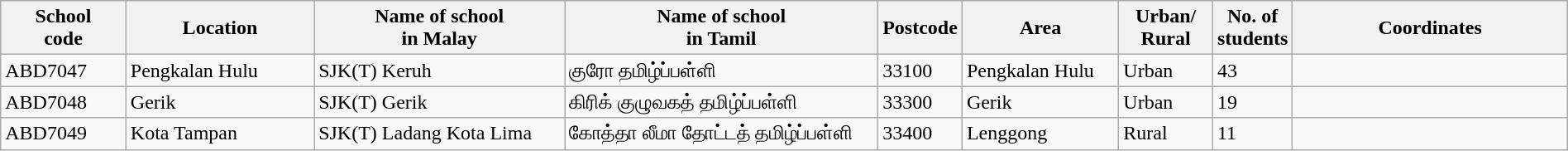<table class="wikitable sortable" style="width:100%">
<tr>
<th style="width:8%">School<br>code</th>
<th style="width:12%">Location</th>
<th style="width:16%">Name of school<br>in Malay</th>
<th style="width:20%">Name of school<br>in Tamil</th>
<th style="width:5%">Postcode</th>
<th style="width:10%">Area</th>
<th style="width:6%">Urban/<br>Rural</th>
<th style="width:5%">No. of<br>students</th>
<th style="width:18% white-space: nowrap;">Coordinates</th>
</tr>
<tr>
<td>ABD7047</td>
<td>Pengkalan Hulu</td>
<td>SJK(T) Keruh</td>
<td>குரோ தமிழ்ப்பள்ளி</td>
<td>33100</td>
<td>Pengkalan Hulu</td>
<td>Urban</td>
<td>43</td>
<td style="white-space:nowrap;"></td>
</tr>
<tr>
<td>ABD7048</td>
<td>Gerik</td>
<td>SJK(T) Gerik</td>
<td>கிரிக் குழுவகத் தமிழ்ப்பள்ளி</td>
<td>33300</td>
<td>Gerik</td>
<td>Urban</td>
<td>19</td>
<td style="white-space:nowrap;"></td>
</tr>
<tr>
<td>ABD7049</td>
<td>Kota Tampan</td>
<td>SJK(T) Ladang Kota Lima</td>
<td>கோத்தா லீமா தோட்டத் தமிழ்ப்பள்ளி</td>
<td>33400</td>
<td>Lenggong</td>
<td>Rural</td>
<td>11</td>
<td style="white-space:nowrap;"></td>
</tr>
</table>
